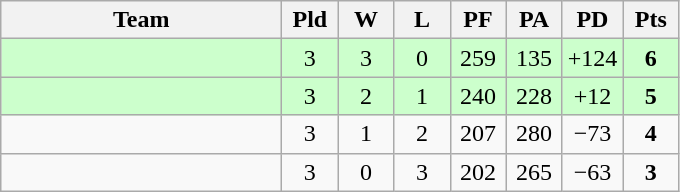<table class=wikitable style="text-align:center">
<tr>
<th width=180>Team</th>
<th width=30>Pld</th>
<th width=30>W</th>
<th width=30>L</th>
<th width=30>PF</th>
<th width=30>PA</th>
<th width=30>PD</th>
<th width=30>Pts</th>
</tr>
<tr bgcolor="#ccffcc">
<td align="left"></td>
<td>3</td>
<td>3</td>
<td>0</td>
<td>259</td>
<td>135</td>
<td>+124</td>
<td><strong>6</strong></td>
</tr>
<tr bgcolor="#ccffcc">
<td align="left"></td>
<td>3</td>
<td>2</td>
<td>1</td>
<td>240</td>
<td>228</td>
<td>+12</td>
<td><strong>5</strong></td>
</tr>
<tr>
<td align="left"></td>
<td>3</td>
<td>1</td>
<td>2</td>
<td>207</td>
<td>280</td>
<td>−73</td>
<td><strong>4</strong></td>
</tr>
<tr>
<td align="left"></td>
<td>3</td>
<td>0</td>
<td>3</td>
<td>202</td>
<td>265</td>
<td>−63</td>
<td><strong>3</strong></td>
</tr>
</table>
